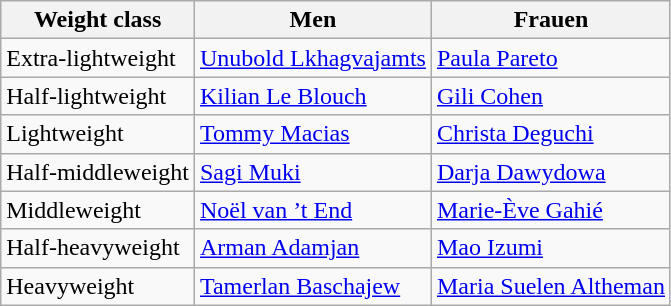<table class="wikitable">
<tr>
<th><strong>Weight class</strong></th>
<th><strong>Men</strong></th>
<th>Frauen</th>
</tr>
<tr>
<td>Extra-lightweight</td>
<td><a href='#'>Unubold Lkhagvajamts</a></td>
<td><a href='#'>Paula Pareto</a></td>
</tr>
<tr>
<td>Half-lightweight</td>
<td><a href='#'>Kilian Le Blouch</a></td>
<td><a href='#'>Gili Cohen</a></td>
</tr>
<tr>
<td>Lightweight</td>
<td><a href='#'>Tommy Macias</a></td>
<td><a href='#'>Christa Deguchi</a></td>
</tr>
<tr>
<td>Half-middleweight</td>
<td><a href='#'>Sagi Muki</a></td>
<td><a href='#'>Darja Dawydowa</a></td>
</tr>
<tr>
<td>Middleweight</td>
<td><a href='#'>Noël van ’t End</a></td>
<td><a href='#'>Marie-Ève Gahié</a></td>
</tr>
<tr>
<td>Half-heavyweight</td>
<td><a href='#'>Arman Adamjan</a></td>
<td><a href='#'>Mao Izumi</a></td>
</tr>
<tr>
<td>Heavyweight</td>
<td><a href='#'>Tamerlan Baschajew</a></td>
<td><a href='#'>Maria Suelen Altheman</a></td>
</tr>
</table>
